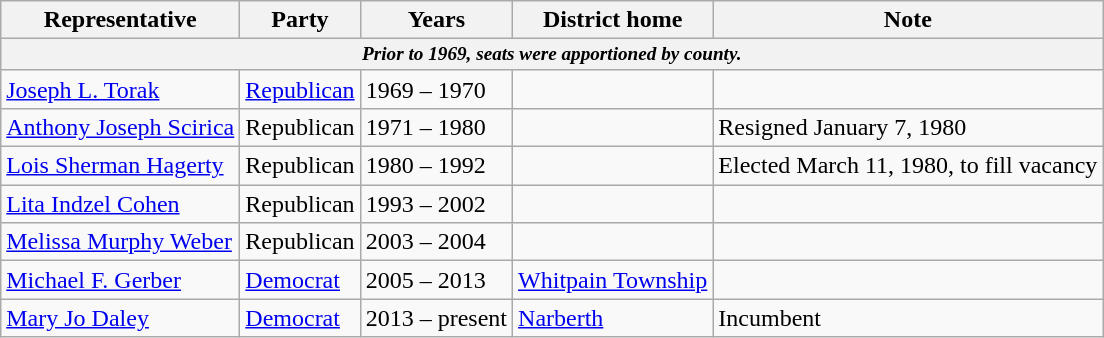<table class=wikitable>
<tr valign=bottom>
<th>Representative</th>
<th>Party</th>
<th>Years</th>
<th>District home</th>
<th>Note</th>
</tr>
<tr>
<th colspan=5 style="font-size: 80%;"><em>Prior to 1969, seats were apportioned by county.</em></th>
</tr>
<tr>
<td><a href='#'>Joseph L. Torak</a></td>
<td><a href='#'>Republican</a></td>
<td>1969 – 1970</td>
<td></td>
<td></td>
</tr>
<tr>
<td><a href='#'>Anthony Joseph Scirica</a></td>
<td>Republican</td>
<td>1971 – 1980</td>
<td></td>
<td>Resigned January 7, 1980</td>
</tr>
<tr>
<td><a href='#'>Lois Sherman Hagerty</a></td>
<td>Republican</td>
<td>1980 – 1992</td>
<td></td>
<td>Elected March 11, 1980, to fill vacancy</td>
</tr>
<tr>
<td><a href='#'>Lita Indzel Cohen</a></td>
<td>Republican</td>
<td>1993 – 2002</td>
<td></td>
<td></td>
</tr>
<tr>
<td><a href='#'>Melissa Murphy Weber</a></td>
<td>Republican</td>
<td>2003 – 2004</td>
<td></td>
<td></td>
</tr>
<tr>
<td><a href='#'>Michael F. Gerber</a></td>
<td><a href='#'>Democrat</a></td>
<td>2005 – 2013</td>
<td><a href='#'>Whitpain Township</a></td>
<td></td>
</tr>
<tr>
<td><a href='#'>Mary Jo Daley</a></td>
<td><a href='#'>Democrat</a></td>
<td>2013 – present</td>
<td><a href='#'>Narberth</a></td>
<td>Incumbent</td>
</tr>
</table>
